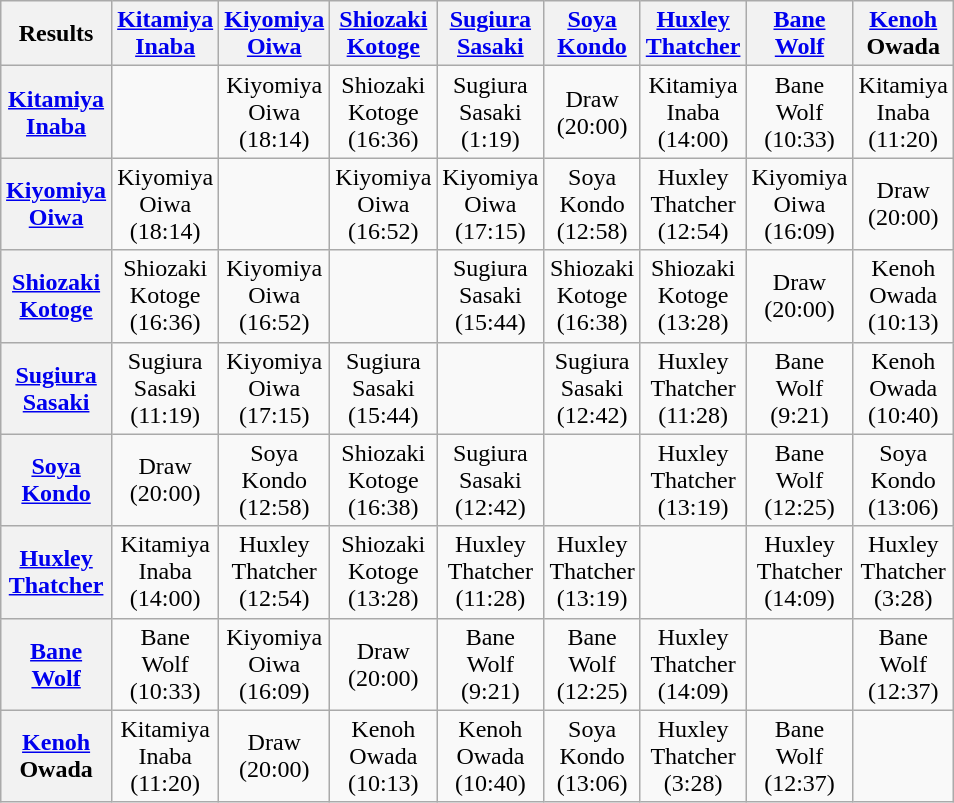<table class="wikitable" style="text-align:center; margin: 1em auto 1em auto">
<tr>
<th>Results</th>
<th><a href='#'>Kitamiya</a><br><a href='#'>Inaba</a></th>
<th><a href='#'>Kiyomiya</a><br><a href='#'>Oiwa</a></th>
<th><a href='#'>Shiozaki</a><br><a href='#'>Kotoge</a></th>
<th><a href='#'>Sugiura</a><br><a href='#'>Sasaki</a></th>
<th><a href='#'>Soya</a><br><a href='#'>Kondo</a></th>
<th><a href='#'>Huxley</a><br><a href='#'>Thatcher</a></th>
<th><a href='#'>Bane</a><br><a href='#'>Wolf</a></th>
<th><a href='#'>Kenoh</a><br>Owada</th>
</tr>
<tr>
<th><a href='#'>Kitamiya</a><br><a href='#'>Inaba</a></th>
<td></td>
<td>Kiyomiya<br>Oiwa<br>(18:14)</td>
<td>Shiozaki<br>Kotoge<br>(16:36)</td>
<td>Sugiura<br>Sasaki<br>(1:19)</td>
<td>Draw<br>(20:00)</td>
<td>Kitamiya<br>Inaba<br>(14:00)</td>
<td>Bane<br>Wolf<br>(10:33)</td>
<td>Kitamiya<br>Inaba<br>(11:20)</td>
</tr>
<tr>
<th><a href='#'>Kiyomiya</a><br><a href='#'>Oiwa</a></th>
<td>Kiyomiya<br>Oiwa<br>(18:14)</td>
<td></td>
<td>Kiyomiya<br>Oiwa<br>(16:52)</td>
<td>Kiyomiya<br>Oiwa<br>(17:15)</td>
<td>Soya<br>Kondo<br>(12:58)</td>
<td>Huxley<br>Thatcher<br>(12:54)</td>
<td>Kiyomiya<br>Oiwa<br>(16:09)</td>
<td>Draw<br>(20:00)</td>
</tr>
<tr>
<th><a href='#'>Shiozaki</a><br><a href='#'>Kotoge</a></th>
<td>Shiozaki<br>Kotoge<br>(16:36)</td>
<td>Kiyomiya<br>Oiwa<br>(16:52)</td>
<td></td>
<td>Sugiura<br>Sasaki<br>(15:44)</td>
<td>Shiozaki<br>Kotoge<br>(16:38)</td>
<td>Shiozaki<br>Kotoge<br>(13:28)</td>
<td>Draw<br>(20:00)</td>
<td>Kenoh<br>Owada<br>(10:13)</td>
</tr>
<tr>
<th><a href='#'>Sugiura</a><br><a href='#'>Sasaki</a></th>
<td>Sugiura<br>Sasaki<br>(11:19)</td>
<td>Kiyomiya<br>Oiwa<br>(17:15)</td>
<td>Sugiura<br>Sasaki<br>(15:44)</td>
<td></td>
<td>Sugiura<br>Sasaki<br>(12:42)</td>
<td>Huxley<br>Thatcher<br>(11:28)</td>
<td>Bane<br>Wolf<br>(9:21)</td>
<td>Kenoh<br>Owada<br>(10:40)</td>
</tr>
<tr>
<th><a href='#'>Soya</a><br><a href='#'>Kondo</a></th>
<td>Draw<br>(20:00)</td>
<td>Soya<br>Kondo<br>(12:58)</td>
<td>Shiozaki<br>Kotoge<br>(16:38)</td>
<td>Sugiura<br>Sasaki<br>(12:42)</td>
<td></td>
<td>Huxley<br>Thatcher<br>(13:19)</td>
<td>Bane<br>Wolf<br>(12:25)</td>
<td>Soya<br>Kondo<br>(13:06)</td>
</tr>
<tr>
<th><a href='#'>Huxley</a><br><a href='#'>Thatcher</a></th>
<td>Kitamiya<br>Inaba<br>(14:00)</td>
<td>Huxley<br>Thatcher<br>(12:54)</td>
<td>Shiozaki<br>Kotoge<br>(13:28)</td>
<td>Huxley<br>Thatcher<br>(11:28)</td>
<td>Huxley<br>Thatcher<br>(13:19)</td>
<td></td>
<td>Huxley<br>Thatcher<br>(14:09)</td>
<td>Huxley<br>Thatcher<br>(3:28)</td>
</tr>
<tr>
<th><a href='#'>Bane</a><br><a href='#'>Wolf</a></th>
<td>Bane<br>Wolf<br>(10:33)</td>
<td>Kiyomiya<br>Oiwa<br>(16:09)</td>
<td>Draw<br>(20:00)</td>
<td>Bane<br>Wolf<br>(9:21)</td>
<td>Bane<br>Wolf<br>(12:25)</td>
<td>Huxley<br>Thatcher<br>(14:09)</td>
<td></td>
<td>Bane<br>Wolf<br>(12:37)</td>
</tr>
<tr>
<th><a href='#'>Kenoh</a><br>Owada</th>
<td>Kitamiya<br>Inaba<br>(11:20)</td>
<td>Draw<br>(20:00)</td>
<td>Kenoh<br>Owada<br>(10:13)</td>
<td>Kenoh<br>Owada<br>(10:40)</td>
<td>Soya<br>Kondo<br>(13:06)</td>
<td>Huxley<br>Thatcher<br>(3:28)</td>
<td>Bane<br>Wolf<br>(12:37)</td>
<td></td>
</tr>
</table>
